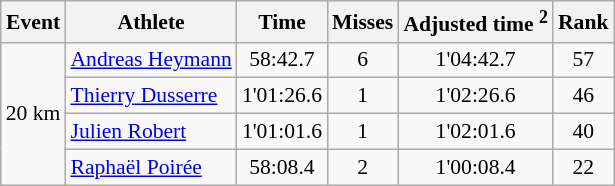<table class="wikitable" style="font-size:90%">
<tr>
<th>Event</th>
<th>Athlete</th>
<th>Time</th>
<th>Misses</th>
<th>Adjusted time <sup>2</sup></th>
<th>Rank</th>
</tr>
<tr>
<td rowspan="4">20 km</td>
<td><a href='#'>Andreas Heymann</a></td>
<td align="center">58:42.7</td>
<td align="center">6</td>
<td align="center">1'04:42.7</td>
<td align="center">57</td>
</tr>
<tr>
<td><a href='#'>Thierry Dusserre</a></td>
<td align="center">1'01:26.6</td>
<td align="center">1</td>
<td align="center">1'02:26.6</td>
<td align="center">46</td>
</tr>
<tr>
<td><a href='#'>Julien Robert</a></td>
<td align="center">1'01:01.6</td>
<td align="center">1</td>
<td align="center">1'02:01.6</td>
<td align="center">40</td>
</tr>
<tr>
<td><a href='#'>Raphaël Poirée</a></td>
<td align="center">58:08.4</td>
<td align="center">2</td>
<td align="center">1'00:08.4</td>
<td align="center">22</td>
</tr>
</table>
